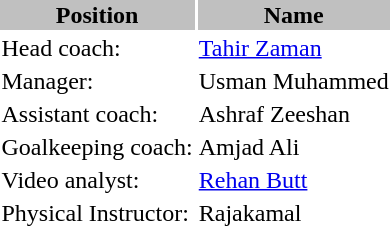<table class="toccolours">
<tr>
<th style="background:silver;">Position</th>
<th style="background:silver;">Name</th>
</tr>
<tr>
<td>Head coach:</td>
<td> <a href='#'>Tahir Zaman</a></td>
</tr>
<tr>
<td>Manager:</td>
<td> Usman Muhammed</td>
</tr>
<tr>
<td>Assistant coach:</td>
<td> Ashraf Zeeshan</td>
</tr>
<tr>
<td>Goalkeeping coach:</td>
<td> Amjad Ali</td>
</tr>
<tr>
<td>Video analyst:</td>
<td> <a href='#'>Rehan Butt</a></td>
</tr>
<tr>
<td>Physical Instructor:</td>
<td> Rajakamal</td>
</tr>
</table>
